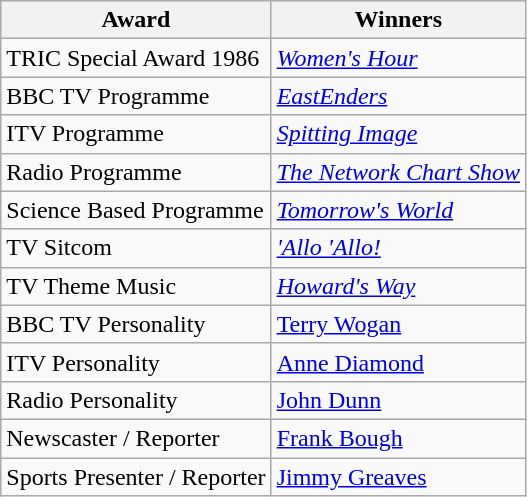<table class="wikitable">
<tr>
<th>Award</th>
<th>Winners</th>
</tr>
<tr>
<td>TRIC Special Award 1986</td>
<td><em><a href='#'>Women's Hour</a></em></td>
</tr>
<tr>
<td>BBC TV Programme</td>
<td><em><a href='#'>EastEnders</a></em></td>
</tr>
<tr>
<td>ITV Programme</td>
<td><em><a href='#'>Spitting Image</a></em></td>
</tr>
<tr>
<td>Radio Programme</td>
<td><em><a href='#'>The Network Chart Show</a></em></td>
</tr>
<tr>
<td>Science Based Programme</td>
<td><em><a href='#'>Tomorrow's World</a></em></td>
</tr>
<tr>
<td>TV Sitcom</td>
<td><em><a href='#'>'Allo 'Allo!</a></em></td>
</tr>
<tr>
<td>TV Theme Music</td>
<td><em><a href='#'>Howard's Way</a></em></td>
</tr>
<tr>
<td>BBC TV Personality</td>
<td><a href='#'>Terry Wogan</a></td>
</tr>
<tr>
<td>ITV Personality</td>
<td><a href='#'>Anne Diamond</a></td>
</tr>
<tr>
<td>Radio Personality</td>
<td><a href='#'>John Dunn</a></td>
</tr>
<tr>
<td>Newscaster / Reporter</td>
<td><a href='#'>Frank Bough</a></td>
</tr>
<tr>
<td>Sports Presenter / Reporter</td>
<td><a href='#'>Jimmy Greaves</a></td>
</tr>
</table>
